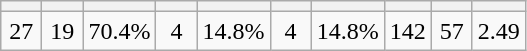<table class="wikitable" style="text-align: center;">
<tr>
<th width="20"></th>
<th width="20"></th>
<th width="20"></th>
<th width="20"></th>
<th width="20"></th>
<th width="20"></th>
<th width="20"></th>
<th width="20"></th>
<th width="20"></th>
<th width="20"></th>
</tr>
<tr>
<td>27</td>
<td>19</td>
<td>70.4%</td>
<td>4</td>
<td>14.8%</td>
<td>4</td>
<td>14.8%</td>
<td>142</td>
<td>57</td>
<td>2.49</td>
</tr>
</table>
